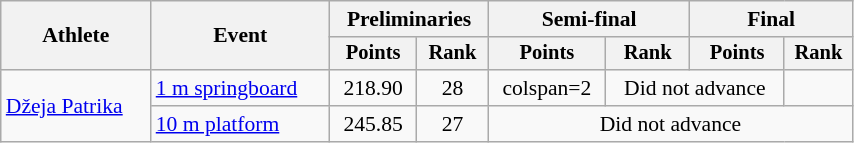<table class="wikitable" style="text-align:center; font-size:90%; width:45%;">
<tr>
<th rowspan=2>Athlete</th>
<th rowspan=2>Event</th>
<th colspan=2>Preliminaries</th>
<th colspan=2>Semi-final</th>
<th colspan=2>Final</th>
</tr>
<tr style="font-size:95%">
<th>Points</th>
<th>Rank</th>
<th>Points</th>
<th>Rank</th>
<th>Points</th>
<th>Rank</th>
</tr>
<tr>
<td align=left rowspan=2><a href='#'>Džeja Patrika</a></td>
<td align=left><a href='#'>1 m springboard</a></td>
<td>218.90</td>
<td>28</td>
<td>colspan=2</td>
<td colspan=2>Did not advance</td>
</tr>
<tr>
<td align=left><a href='#'>10 m platform</a></td>
<td>245.85</td>
<td>27</td>
<td colspan=4>Did not advance</td>
</tr>
</table>
